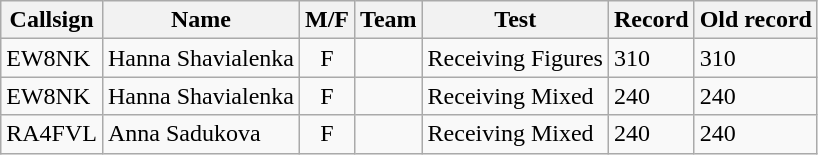<table class="wikitable">
<tr>
<th>Callsign</th>
<th>Name</th>
<th>M/F</th>
<th>Team</th>
<th>Test</th>
<th>Record</th>
<th>Old record</th>
</tr>
<tr>
<td>EW8NK</td>
<td>Hanna Shavialenka</td>
<td align=center>F</td>
<td></td>
<td>Receiving Figures</td>
<td>310</td>
<td>310</td>
</tr>
<tr>
<td>EW8NK</td>
<td>Hanna Shavialenka</td>
<td align=center>F</td>
<td></td>
<td>Receiving Mixed</td>
<td>240</td>
<td>240</td>
</tr>
<tr>
<td>RA4FVL</td>
<td>Anna Sadukova</td>
<td align=center>F</td>
<td></td>
<td>Receiving Mixed</td>
<td>240</td>
<td>240</td>
</tr>
</table>
